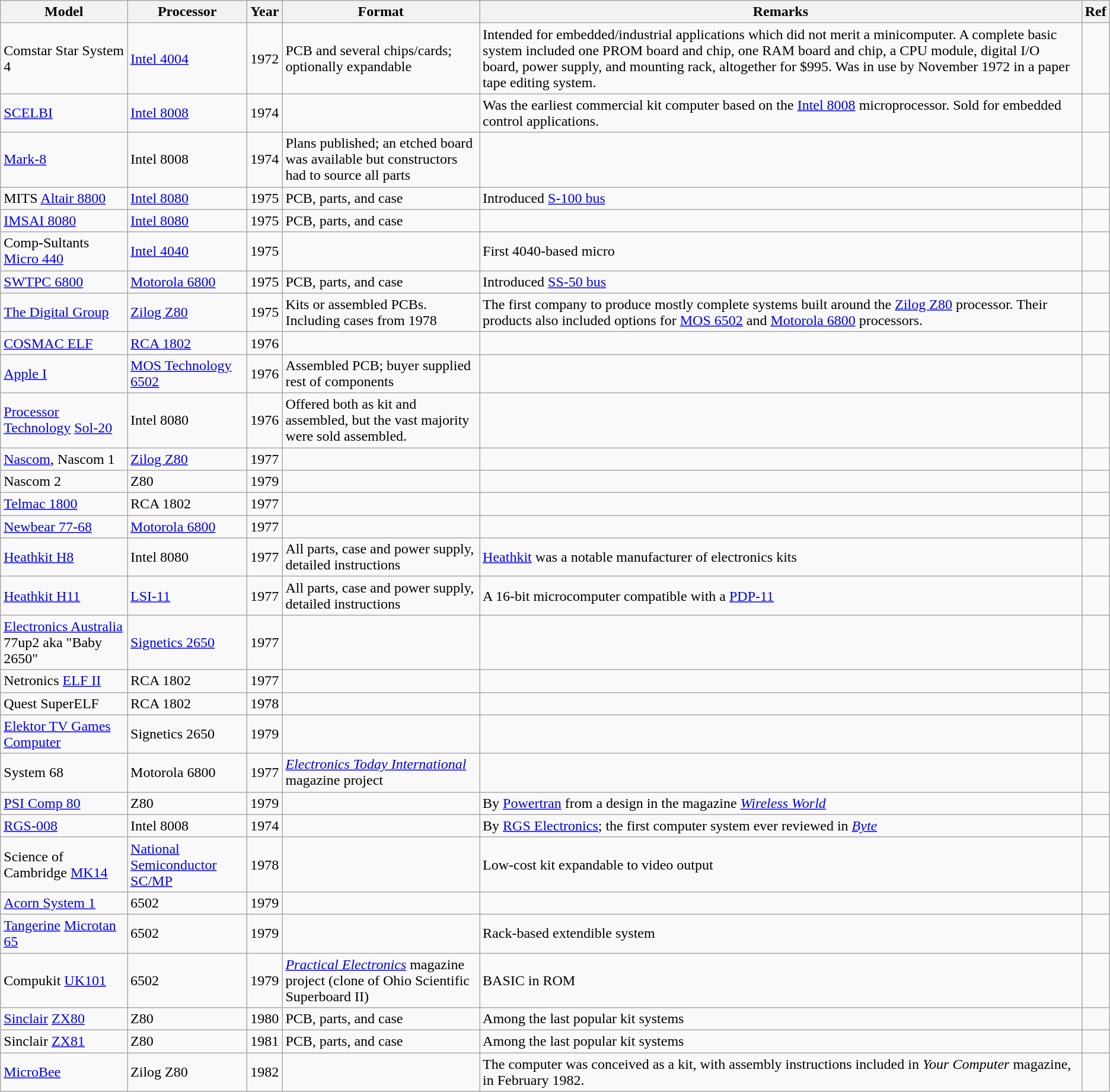<table class="wikitable sortable">
<tr>
<th>Model</th>
<th>Processor</th>
<th>Year</th>
<th class="unsortable">Format</th>
<th class="unsortable">Remarks</th>
<th class="unsortable">Ref</th>
</tr>
<tr>
<td>Comstar Star System 4</td>
<td><a href='#'>Intel 4004</a></td>
<td>1972</td>
<td>PCB and several chips/cards; optionally expandable</td>
<td>Intended for embedded/industrial applications which did not merit a minicomputer. A complete basic system included one PROM board and chip, one RAM board and chip, a CPU module, digital I/O board, power supply, and mounting rack, altogether for $995. Was in use by November 1972 in a paper tape editing system.</td>
<td></td>
</tr>
<tr>
<td><a href='#'>SCELBI</a></td>
<td><a href='#'>Intel 8008</a></td>
<td>1974</td>
<td></td>
<td>Was the earliest commercial kit computer based on the <a href='#'>Intel 8008</a> microprocessor. Sold for embedded control applications.</td>
<td></td>
</tr>
<tr>
<td><a href='#'>Mark-8</a></td>
<td>Intel 8008</td>
<td>1974</td>
<td>Plans published; an etched board was available but constructors had to source all parts</td>
<td></td>
<td></td>
</tr>
<tr>
<td>MITS <a href='#'>Altair 8800</a></td>
<td><a href='#'>Intel 8080</a></td>
<td>1975</td>
<td>PCB, parts, and case</td>
<td>Introduced <a href='#'>S-100 bus</a></td>
<td></td>
</tr>
<tr>
<td><a href='#'>IMSAI 8080</a></td>
<td><a href='#'>Intel 8080</a></td>
<td>1975</td>
<td>PCB, parts, and case</td>
<td></td>
<td></td>
</tr>
<tr>
<td>Comp-Sultants <a href='#'>Micro 440</a></td>
<td><a href='#'>Intel 4040</a></td>
<td>1975</td>
<td></td>
<td>First 4040-based micro</td>
<td></td>
</tr>
<tr>
<td><a href='#'>SWTPC 6800</a></td>
<td><a href='#'>Motorola 6800</a></td>
<td>1975</td>
<td>PCB, parts, and case</td>
<td>Introduced <a href='#'>SS-50 bus</a></td>
<td></td>
</tr>
<tr>
<td><a href='#'>The Digital Group</a></td>
<td><a href='#'>Zilog Z80</a></td>
<td>1975</td>
<td>Kits or assembled PCBs. Including cases from 1978</td>
<td>The first company to produce mostly complete systems built around the <a href='#'>Zilog Z80</a> processor. Their products also included options for <a href='#'>MOS 6502</a> and <a href='#'>Motorola 6800</a> processors.</td>
<td></td>
</tr>
<tr>
<td><a href='#'>COSMAC ELF</a></td>
<td><a href='#'>RCA 1802</a></td>
<td>1976</td>
<td></td>
<td></td>
<td></td>
</tr>
<tr>
<td><a href='#'>Apple I</a></td>
<td><a href='#'>MOS Technology 6502</a></td>
<td>1976</td>
<td>Assembled PCB; buyer supplied rest of components</td>
<td></td>
<td></td>
</tr>
<tr>
<td><a href='#'>Processor Technology</a> <a href='#'>Sol-20</a></td>
<td>Intel 8080</td>
<td>1976</td>
<td>Offered both as kit and assembled, but the vast majority were sold assembled.</td>
<td></td>
</tr>
<tr>
<td><a href='#'>Nascom</a>, Nascom 1</td>
<td><a href='#'>Zilog Z80</a></td>
<td>1977</td>
<td></td>
<td></td>
<td></td>
</tr>
<tr>
<td>Nascom 2</td>
<td>Z80</td>
<td>1979</td>
<td></td>
<td></td>
<td></td>
</tr>
<tr>
<td><a href='#'>Telmac 1800</a></td>
<td>RCA 1802</td>
<td>1977</td>
<td></td>
<td></td>
<td></td>
</tr>
<tr>
<td><a href='#'>Newbear 77-68</a></td>
<td><a href='#'>Motorola 6800</a></td>
<td>1977</td>
<td></td>
<td></td>
<td></td>
</tr>
<tr>
<td><a href='#'>Heathkit H8</a></td>
<td>Intel 8080</td>
<td>1977</td>
<td>All parts, case and power supply, detailed instructions</td>
<td><a href='#'>Heathkit</a> was a notable manufacturer of electronics kits</td>
<td></td>
</tr>
<tr>
<td><a href='#'>Heathkit H11</a></td>
<td><a href='#'>LSI-11</a></td>
<td>1977</td>
<td>All parts, case and power supply, detailed instructions</td>
<td>A 16-bit microcomputer compatible with a <a href='#'>PDP-11</a></td>
<td></td>
</tr>
<tr>
<td><a href='#'>Electronics Australia</a> 77up2 aka "Baby 2650"</td>
<td><a href='#'>Signetics 2650</a></td>
<td>1977</td>
<td></td>
<td></td>
<td></td>
</tr>
<tr>
<td>Netronics <a href='#'>ELF II</a></td>
<td>RCA 1802</td>
<td>1977</td>
<td></td>
<td></td>
<td></td>
</tr>
<tr>
<td>Quest SuperELF</td>
<td>RCA 1802</td>
<td>1978</td>
<td></td>
<td></td>
<td></td>
</tr>
<tr>
<td><a href='#'>Elektor TV Games Computer</a></td>
<td>Signetics 2650</td>
<td>1979</td>
<td></td>
<td></td>
<td></td>
</tr>
<tr>
<td>System 68</td>
<td>Motorola 6800</td>
<td>1977</td>
<td><em><a href='#'>Electronics Today International</a></em> magazine project</td>
<td></td>
<td></td>
</tr>
<tr>
<td><a href='#'>PSI Comp 80</a></td>
<td>Z80</td>
<td>1979</td>
<td></td>
<td>By <a href='#'>Powertran</a> from a design in the magazine <em><a href='#'>Wireless World</a></em></td>
<td></td>
</tr>
<tr>
<td><a href='#'>RGS-008</a></td>
<td>Intel 8008</td>
<td>1974</td>
<td></td>
<td>By <a href='#'>RGS Electronics</a>; the first computer system ever reviewed in <em><a href='#'>Byte</a></em></td>
<td></td>
</tr>
<tr>
<td>Science of Cambridge <a href='#'>MK14</a></td>
<td><a href='#'>National Semiconductor SC/MP</a></td>
<td>1978</td>
<td></td>
<td>Low-cost kit expandable to video output</td>
<td></td>
</tr>
<tr>
<td><a href='#'>Acorn System 1</a></td>
<td>6502</td>
<td>1979</td>
<td></td>
<td></td>
<td></td>
</tr>
<tr>
<td><a href='#'>Tangerine</a> <a href='#'>Microtan 65</a></td>
<td>6502</td>
<td>1979</td>
<td></td>
<td>Rack-based extendible system</td>
<td></td>
</tr>
<tr>
<td>Compukit <a href='#'>UK101</a></td>
<td>6502</td>
<td>1979</td>
<td><em><a href='#'>Practical Electronics</a></em> magazine project (clone of Ohio Scientific Superboard II)</td>
<td>BASIC in ROM</td>
<td></td>
</tr>
<tr>
<td><a href='#'>Sinclair</a> <a href='#'>ZX80</a></td>
<td>Z80</td>
<td>1980</td>
<td>PCB, parts, and case</td>
<td>Among the last popular kit systems</td>
<td></td>
</tr>
<tr>
<td>Sinclair  <a href='#'>ZX81</a></td>
<td>Z80</td>
<td>1981</td>
<td>PCB, parts, and case</td>
<td>Among the last popular kit systems</td>
<td></td>
</tr>
<tr>
<td><a href='#'>MicroBee</a></td>
<td>Zilog Z80</td>
<td>1982</td>
<td></td>
<td>The computer was conceived as a kit, with assembly instructions included in <em>Your Computer</em> magazine, in February 1982.</td>
<td></td>
</tr>
</table>
